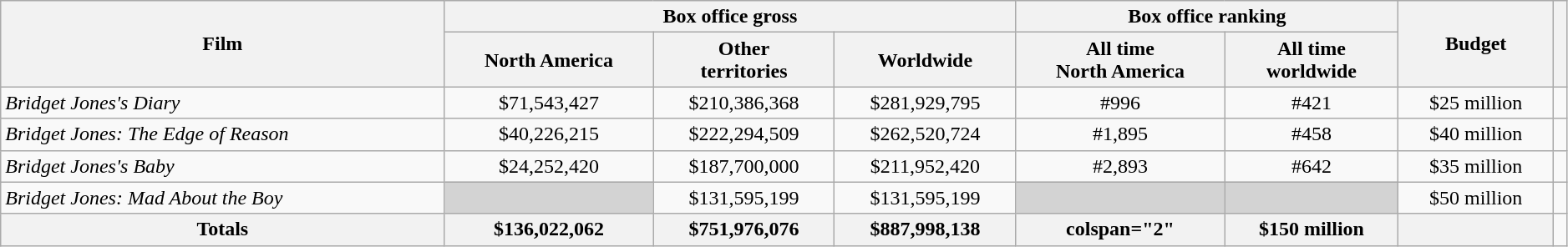<table class="wikitable" style="width:99%;">
<tr>
<th rowspan="2">Film</th>
<th colspan="3">Box office gross</th>
<th colspan="2" text="wrap">Box office ranking</th>
<th rowspan="2">Budget</th>
<th rowspan="2"></th>
</tr>
<tr>
<th>North America</th>
<th>Other<br>territories</th>
<th>Worldwide</th>
<th>All time<br>North America</th>
<th>All time<br>worldwide</th>
</tr>
<tr>
<td><em>Bridget Jones's Diary</em></td>
<td style="text-align:center;">$71,543,427</td>
<td style="text-align:center;">$210,386,368</td>
<td style="text-align:center;">$281,929,795</td>
<td style="text-align:center;">#996</td>
<td style="text-align:center;">#421</td>
<td style="text-align:center;">$25 million</td>
<td></td>
</tr>
<tr>
<td><em>Bridget Jones: The Edge of Reason</em></td>
<td style="text-align:center;">$40,226,215</td>
<td style="text-align:center;">$222,294,509</td>
<td style="text-align:center;">$262,520,724</td>
<td style="text-align:center;">#1,895</td>
<td style="text-align:center;">#458</td>
<td style="text-align:center;">$40 million</td>
<td></td>
</tr>
<tr>
<td><em>Bridget Jones's Baby</em></td>
<td style="text-align:center;">$24,252,420</td>
<td style="text-align:center;">$187,700,000</td>
<td style="text-align:center;">$211,952,420</td>
<td style="text-align:center;">#2,893</td>
<td style="text-align:center;">#642</td>
<td style="text-align:center;">$35 million</td>
<td></td>
</tr>
<tr>
<td><em>Bridget Jones: Mad About the Boy</em></td>
<td style="background:#d3d3d3;"></td>
<td style="text-align:center;">$131,595,199</td>
<td style="text-align:center;">$131,595,199</td>
<td style="background:#d3d3d3;"></td>
<td style="background:#d3d3d3;"></td>
<td style="text-align:center;">$50 million</td>
<td></td>
</tr>
<tr>
<th>Totals</th>
<th>$136,022,062</th>
<th>$751,976,076</th>
<th>$887,998,138</th>
<th>colspan="2" </th>
<th>$150 million</th>
<th></th>
</tr>
</table>
